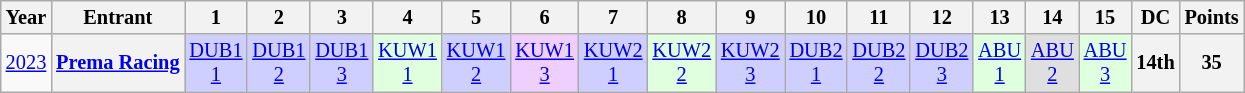<table class="wikitable" style="text-align:center; font-size:85%">
<tr>
<th>Year</th>
<th>Entrant</th>
<th>1</th>
<th>2</th>
<th>3</th>
<th>4</th>
<th>5</th>
<th>6</th>
<th>7</th>
<th>8</th>
<th>9</th>
<th>10</th>
<th>11</th>
<th>12</th>
<th>13</th>
<th>14</th>
<th>15</th>
<th>DC</th>
<th>Points</th>
</tr>
<tr>
<td><a href='#'>2023</a></td>
<th nowrap><a href='#'>Prema Racing</a></th>
<td style="background:#CFCFFF;"><a href='#'>DUB1<br>1</a><br></td>
<td style="background:#CFCFFF;"><a href='#'>DUB1<br>2</a><br></td>
<td style="background:#CFCFFF;"><a href='#'>DUB1<br>3</a><br></td>
<td style="background:#DFFFDF;"><a href='#'>KUW1<br>1</a><br></td>
<td style="background:#CFCFFF;"><a href='#'>KUW1<br>2</a><br></td>
<td style="background:#EFCFFF;"><a href='#'>KUW1<br>3</a><br></td>
<td style="background:#CFCFFF;"><a href='#'>KUW2<br>1</a><br></td>
<td style="background:#DFFFDF;"><a href='#'>KUW2<br>2</a><br></td>
<td style="background:#CFCFFF;"><a href='#'>KUW2<br>3</a><br></td>
<td style="background:#CFCFFF;"><a href='#'>DUB2<br>1</a><br> </td>
<td style="background:#CFCFFF;"><a href='#'>DUB2<br>2</a><br> </td>
<td style="background:#CFCFFF;"><a href='#'>DUB2<br>3</a><br> </td>
<td style="background:#DFFFDF;"><a href='#'>ABU<br>1</a><br> </td>
<td style="background:#DFDFDF;"><a href='#'>ABU<br>2</a><br> </td>
<td style="background:#DFFFDF;"><a href='#'>ABU<br>3</a><br> </td>
<th>14th</th>
<th>35</th>
</tr>
</table>
